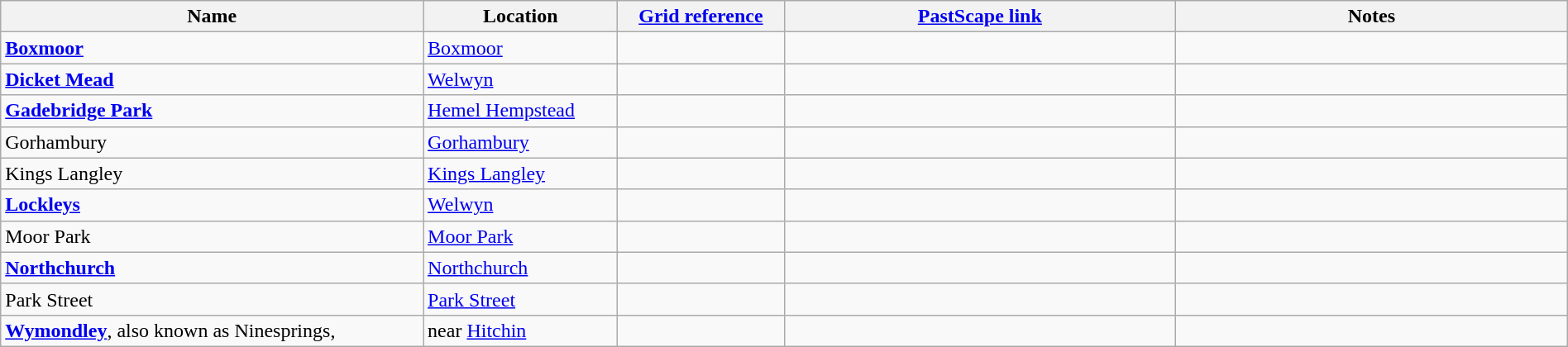<table class="wikitable sortable" border="1" style="width: 100%">
<tr>
<th scope="col">Name</th>
<th scope="col">Location</th>
<th scope="col"><a href='#'>Grid reference</a></th>
<th scope="col" class="unsortable" width="25%"><a href='#'>PastScape link</a></th>
<th scope="col" class="unsortable" width="25%">Notes</th>
</tr>
<tr>
<td><strong><a href='#'>Boxmoor</a></strong></td>
<td><a href='#'>Boxmoor</a></td>
<td></td>
<td></td>
<td></td>
</tr>
<tr>
<td><strong><a href='#'>Dicket Mead</a></strong></td>
<td><a href='#'>Welwyn</a></td>
<td></td>
<td></td>
<td></td>
</tr>
<tr>
<td><strong><a href='#'>Gadebridge Park</a></strong></td>
<td><a href='#'>Hemel Hempstead</a></td>
<td></td>
<td></td>
<td></td>
</tr>
<tr>
<td>Gorhambury</td>
<td><a href='#'>Gorhambury</a></td>
<td></td>
<td></td>
<td></td>
</tr>
<tr>
<td>Kings Langley</td>
<td><a href='#'>Kings Langley</a></td>
<td></td>
<td></td>
<td></td>
</tr>
<tr>
<td><strong><a href='#'>Lockleys</a></strong></td>
<td><a href='#'>Welwyn</a></td>
<td></td>
<td></td>
<td></td>
</tr>
<tr>
<td>Moor Park</td>
<td><a href='#'>Moor Park</a></td>
<td></td>
<td></td>
<td></td>
</tr>
<tr>
<td><strong><a href='#'>Northchurch</a></strong></td>
<td><a href='#'>Northchurch</a></td>
<td></td>
<td></td>
<td></td>
</tr>
<tr>
<td>Park Street</td>
<td><a href='#'>Park Street</a></td>
<td></td>
<td></td>
<td></td>
</tr>
<tr>
<td><a href='#'><strong>Wymondley</strong></a>, also known as Ninesprings,</td>
<td>near <a href='#'>Hitchin</a></td>
<td></td>
<td></td>
<td></td>
</tr>
</table>
